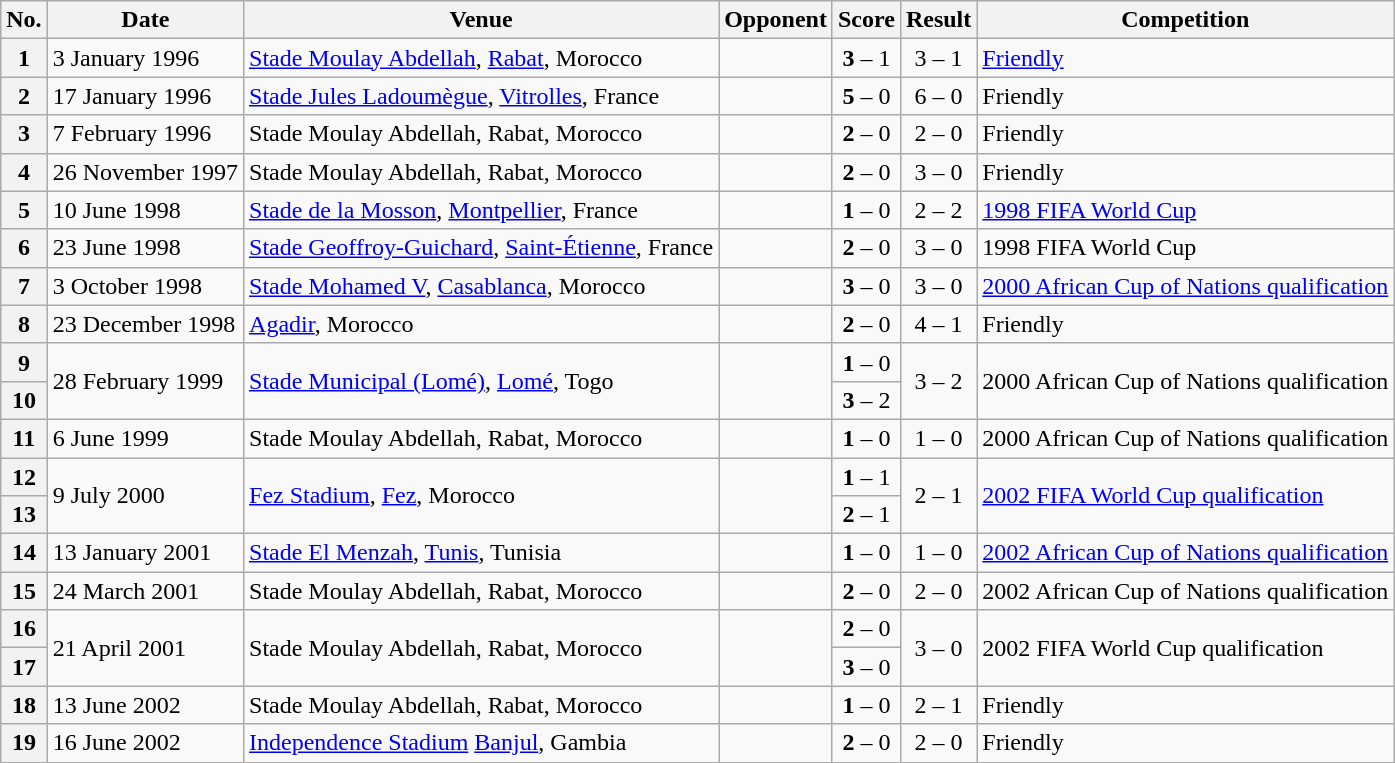<table class="wikitable sortable">
<tr>
<th scope=col>No.</th>
<th scope=col>Date</th>
<th scope=col>Venue</th>
<th scope=col>Opponent</th>
<th scope=col>Score</th>
<th scope=col>Result</th>
<th scope=col>Competition</th>
</tr>
<tr>
<th>1</th>
<td>3 January 1996</td>
<td><a href='#'>Stade Moulay Abdellah</a>, <a href='#'>Rabat</a>, Morocco</td>
<td></td>
<td style="text-align:center;"><strong>3</strong> – 1</td>
<td style="text-align:center;">3 – 1</td>
<td><a href='#'>Friendly</a></td>
</tr>
<tr>
<th>2</th>
<td>17 January 1996</td>
<td><a href='#'>Stade Jules Ladoumègue</a>, <a href='#'>Vitrolles</a>, France</td>
<td></td>
<td style="text-align:center;"><strong>5</strong> – 0</td>
<td style="text-align:center;">6 – 0</td>
<td>Friendly</td>
</tr>
<tr>
<th>3</th>
<td>7 February 1996</td>
<td>Stade Moulay Abdellah, Rabat, Morocco</td>
<td></td>
<td style="text-align:center;"><strong>2</strong> – 0</td>
<td style="text-align:center;">2 – 0</td>
<td>Friendly</td>
</tr>
<tr>
<th>4</th>
<td>26 November 1997</td>
<td>Stade Moulay Abdellah, Rabat, Morocco</td>
<td></td>
<td style="text-align:center;"><strong>2</strong> – 0</td>
<td style="text-align:center;">3 – 0</td>
<td>Friendly</td>
</tr>
<tr>
<th>5</th>
<td>10 June 1998</td>
<td><a href='#'>Stade de la Mosson</a>, <a href='#'>Montpellier</a>, France</td>
<td></td>
<td style="text-align:center;"><strong>1</strong> – 0</td>
<td style="text-align:center;">2 – 2</td>
<td><a href='#'>1998 FIFA World Cup</a></td>
</tr>
<tr>
<th>6</th>
<td>23 June 1998</td>
<td><a href='#'>Stade Geoffroy-Guichard</a>, <a href='#'>Saint-Étienne</a>, France</td>
<td></td>
<td style="text-align:center;"><strong>2</strong> – 0</td>
<td style="text-align:center;">3 – 0</td>
<td>1998 FIFA World Cup</td>
</tr>
<tr>
<th>7</th>
<td>3 October 1998</td>
<td><a href='#'>Stade Mohamed V</a>, <a href='#'>Casablanca</a>, Morocco</td>
<td></td>
<td style="text-align:center;"><strong>3</strong> – 0</td>
<td style="text-align:center;">3 – 0</td>
<td><a href='#'>2000 African Cup of Nations qualification</a></td>
</tr>
<tr>
<th>8</th>
<td>23 December 1998</td>
<td><a href='#'>Agadir</a>, Morocco</td>
<td></td>
<td style="text-align:center;"><strong>2</strong> – 0</td>
<td style="text-align:center;">4 – 1</td>
<td>Friendly</td>
</tr>
<tr>
<th>9</th>
<td rowspan="2">28 February 1999</td>
<td rowspan="2"><a href='#'>Stade Municipal (Lomé)</a>, <a href='#'>Lomé</a>, Togo</td>
<td rowspan="2"></td>
<td style="text-align:center;"><strong>1</strong> – 0</td>
<td rowspan="2" style="text-align:center;">3 – 2</td>
<td rowspan="2">2000 African Cup of Nations qualification</td>
</tr>
<tr>
<th>10</th>
<td style="text-align:center;"><strong>3</strong> – 2</td>
</tr>
<tr>
<th>11</th>
<td>6 June 1999</td>
<td>Stade Moulay Abdellah, Rabat, Morocco</td>
<td></td>
<td style="text-align:center;"><strong>1</strong> – 0</td>
<td style="text-align:center;">1 – 0</td>
<td>2000 African Cup of Nations qualification</td>
</tr>
<tr>
<th>12</th>
<td rowspan="2">9 July 2000</td>
<td rowspan="2"><a href='#'>Fez Stadium</a>, <a href='#'>Fez</a>, Morocco</td>
<td rowspan="2"></td>
<td style="text-align:center;"><strong>1</strong> – 1</td>
<td rowspan="2" style="text-align:center;">2 – 1</td>
<td rowspan="2"><a href='#'>2002 FIFA World Cup qualification</a></td>
</tr>
<tr>
<th>13</th>
<td style="text-align:center;"><strong>2</strong> – 1</td>
</tr>
<tr>
<th>14</th>
<td>13 January 2001</td>
<td><a href='#'>Stade El Menzah</a>, <a href='#'>Tunis</a>, Tunisia</td>
<td></td>
<td style="text-align:center;"><strong>1</strong> – 0</td>
<td style="text-align:center;">1 – 0</td>
<td><a href='#'>2002 African Cup of Nations qualification</a></td>
</tr>
<tr>
<th>15</th>
<td>24 March 2001</td>
<td>Stade Moulay Abdellah, Rabat, Morocco</td>
<td></td>
<td style="text-align:center;"><strong>2</strong> – 0</td>
<td style="text-align:center;">2 – 0</td>
<td>2002 African Cup of Nations qualification</td>
</tr>
<tr>
<th>16</th>
<td rowspan="2">21 April 2001</td>
<td rowspan="2">Stade Moulay Abdellah, Rabat, Morocco</td>
<td rowspan="2"></td>
<td style="text-align:center;"><strong>2</strong> – 0</td>
<td rowspan="2" style="text-align:center;">3 – 0</td>
<td rowspan="2">2002 FIFA World Cup qualification</td>
</tr>
<tr>
<th>17</th>
<td style="text-align:center;"><strong>3</strong> – 0</td>
</tr>
<tr>
<th>18</th>
<td>13 June 2002</td>
<td>Stade Moulay Abdellah, Rabat, Morocco</td>
<td></td>
<td style="text-align:center;"><strong>1</strong> – 0</td>
<td style="text-align:center;">2 – 1</td>
<td>Friendly</td>
</tr>
<tr>
<th>19</th>
<td>16 June 2002</td>
<td><a href='#'>Independence Stadium</a> <a href='#'>Banjul</a>, Gambia</td>
<td></td>
<td style="text-align:center;"><strong>2</strong> – 0</td>
<td style="text-align:center;">2 – 0</td>
<td>Friendly</td>
</tr>
</table>
